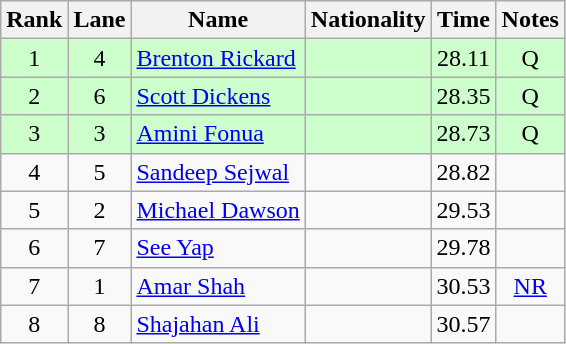<table class="wikitable sortable" style="text-align:center">
<tr>
<th>Rank</th>
<th>Lane</th>
<th>Name</th>
<th>Nationality</th>
<th>Time</th>
<th>Notes</th>
</tr>
<tr bgcolor=ccffcc>
<td>1</td>
<td>4</td>
<td align=left><a href='#'>Brenton Rickard</a></td>
<td align=left></td>
<td>28.11</td>
<td>Q</td>
</tr>
<tr bgcolor=ccffcc>
<td>2</td>
<td>6</td>
<td align=left><a href='#'>Scott Dickens</a></td>
<td align=left></td>
<td>28.35</td>
<td>Q</td>
</tr>
<tr bgcolor=ccffcc>
<td>3</td>
<td>3</td>
<td align=left><a href='#'>Amini Fonua</a></td>
<td align=left></td>
<td>28.73</td>
<td>Q</td>
</tr>
<tr>
<td>4</td>
<td>5</td>
<td align=left><a href='#'>Sandeep Sejwal</a></td>
<td align=left></td>
<td>28.82</td>
<td></td>
</tr>
<tr>
<td>5</td>
<td>2</td>
<td align=left><a href='#'>Michael Dawson</a></td>
<td align=left></td>
<td>29.53</td>
<td></td>
</tr>
<tr>
<td>6</td>
<td>7</td>
<td align=left><a href='#'>See Yap</a></td>
<td align=left></td>
<td>29.78</td>
<td></td>
</tr>
<tr>
<td>7</td>
<td>1</td>
<td align=left><a href='#'>Amar Shah</a></td>
<td align=left></td>
<td>30.53</td>
<td><a href='#'>NR</a></td>
</tr>
<tr>
<td>8</td>
<td>8</td>
<td align=left><a href='#'>Shajahan Ali</a></td>
<td align=left></td>
<td>30.57</td>
<td></td>
</tr>
</table>
